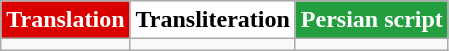<table class="wikitable" rules="cols" style="text-align:center;">
<tr>
<th style="background-color:#DA0000;color:#FFFFFF;">Translation</th>
<th style="background-color:#FFFFFF;color:#000000;">Transliteration</th>
<th style="background-color:#239F40;color:#FFFFFF;">Persian script</th>
</tr>
<tr>
<td></td>
<td></td>
<td></td>
</tr>
</table>
